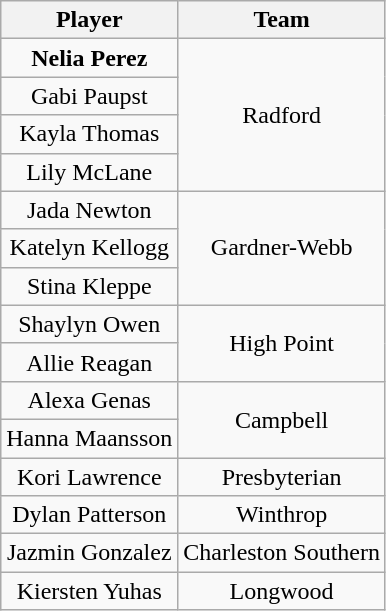<table class="wikitable" style="text-align:center">
<tr>
<th>Player</th>
<th>Team</th>
</tr>
<tr>
<td><strong>Nelia Perez</strong></td>
<td rowspan=4>Radford</td>
</tr>
<tr>
<td>Gabi Paupst</td>
</tr>
<tr>
<td>Kayla Thomas</td>
</tr>
<tr>
<td>Lily McLane</td>
</tr>
<tr>
<td>Jada Newton</td>
<td rowspan=3>Gardner-Webb</td>
</tr>
<tr>
<td>Katelyn Kellogg</td>
</tr>
<tr>
<td>Stina Kleppe</td>
</tr>
<tr>
<td>Shaylyn Owen</td>
<td rowspan=2>High Point</td>
</tr>
<tr>
<td>Allie Reagan</td>
</tr>
<tr>
<td>Alexa Genas</td>
<td rowspan=2>Campbell</td>
</tr>
<tr>
<td>Hanna Maansson</td>
</tr>
<tr>
<td>Kori Lawrence</td>
<td>Presbyterian</td>
</tr>
<tr>
<td>Dylan Patterson</td>
<td>Winthrop</td>
</tr>
<tr>
<td>Jazmin Gonzalez</td>
<td>Charleston Southern</td>
</tr>
<tr>
<td>Kiersten Yuhas</td>
<td>Longwood</td>
</tr>
</table>
